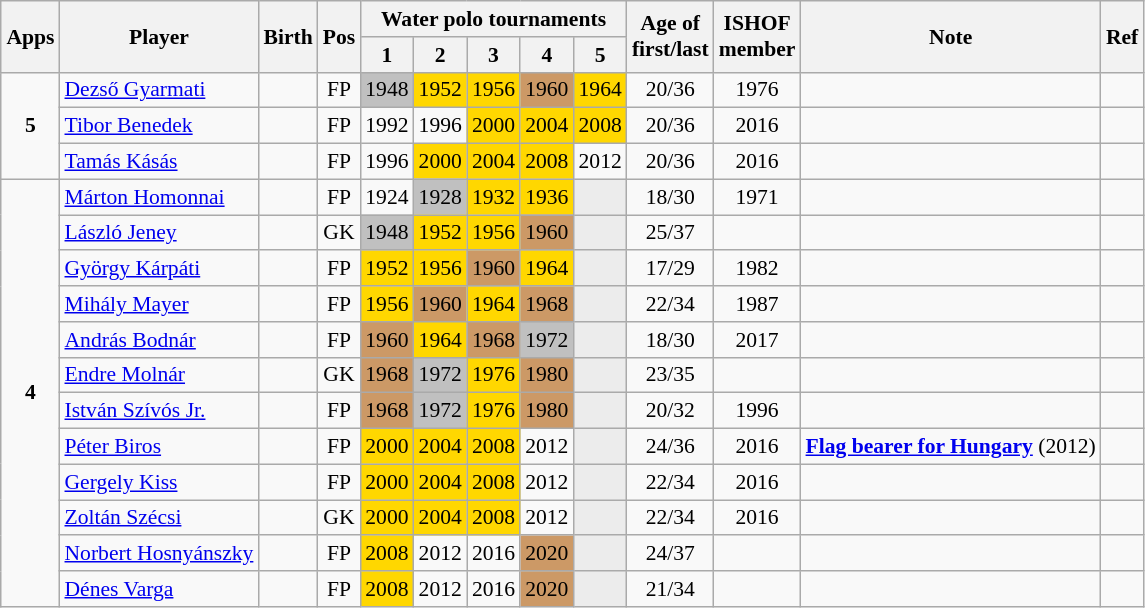<table class="wikitable sortable" style="text-align: center; font-size: 90%; margin-left: 1em;">
<tr>
<th rowspan="2">Apps</th>
<th rowspan="2">Player</th>
<th rowspan="2">Birth</th>
<th rowspan="2">Pos</th>
<th colspan="5">Water polo tournaments</th>
<th rowspan="2">Age of<br>first/last</th>
<th rowspan="2">ISHOF<br>member</th>
<th rowspan="2">Note</th>
<th rowspan="2" class="unsortable">Ref</th>
</tr>
<tr>
<th>1</th>
<th style="width: 2em;" class="unsortable">2</th>
<th style="width: 2em;" class="unsortable">3</th>
<th style="width: 2em;" class="unsortable">4</th>
<th style="width: 2em;" class="unsortable">5</th>
</tr>
<tr>
<td rowspan="3"><strong>5</strong></td>
<td style="text-align: left;" data-sort-value="Gyarmati, Dezső"><a href='#'>Dezső Gyarmati</a></td>
<td></td>
<td>FP</td>
<td style="background-color: silver;">1948</td>
<td style="background-color: gold;">1952</td>
<td style="background-color: gold;">1956</td>
<td style="background-color: #cc9966;">1960</td>
<td style="background-color: gold;">1964</td>
<td>20/36</td>
<td>1976</td>
<td style="text-align: left;"></td>
<td></td>
</tr>
<tr>
<td style="text-align: left;" data-sort-value="Benedek, Tibor"><a href='#'>Tibor Benedek</a></td>
<td></td>
<td>FP</td>
<td>1992</td>
<td>1996</td>
<td style="background-color: gold;">2000</td>
<td style="background-color: gold;">2004</td>
<td style="background-color: gold;">2008</td>
<td>20/36</td>
<td>2016</td>
<td style="text-align: left;"></td>
<td></td>
</tr>
<tr>
<td style="text-align: left;" data-sort-value="Kásás, Tamás"><a href='#'>Tamás Kásás</a></td>
<td></td>
<td>FP</td>
<td>1996</td>
<td style="background-color: gold;">2000</td>
<td style="background-color: gold;">2004</td>
<td style="background-color: gold;">2008</td>
<td>2012</td>
<td>20/36</td>
<td>2016</td>
<td style="text-align: left;"></td>
<td></td>
</tr>
<tr>
<td rowspan="12"><strong>4</strong></td>
<td style="text-align: left;" data-sort-value="Homonnai, Márton"><a href='#'>Márton Homonnai</a></td>
<td></td>
<td>FP</td>
<td>1924</td>
<td style="background-color: silver;">1928</td>
<td style="background-color: gold;">1932</td>
<td style="background-color: gold;">1936</td>
<td style="background-color: #ececec;"></td>
<td>18/30</td>
<td>1971</td>
<td style="text-align: left;"></td>
<td></td>
</tr>
<tr>
<td style="text-align: left;" data-sort-value="Jeney, László"><a href='#'>László Jeney</a></td>
<td></td>
<td>GK</td>
<td style="background-color: silver;">1948</td>
<td style="background-color: gold;">1952</td>
<td style="background-color: gold;">1956</td>
<td style="background-color: #cc9966;">1960</td>
<td style="background-color: #ececec;"></td>
<td>25/37</td>
<td></td>
<td style="text-align: left;"></td>
<td></td>
</tr>
<tr>
<td style="text-align: left;" data-sort-value="Kárpáti, György"><a href='#'>György Kárpáti</a></td>
<td></td>
<td>FP</td>
<td style="background-color: gold;">1952</td>
<td style="background-color: gold;">1956</td>
<td style="background-color: #cc9966;">1960</td>
<td style="background-color: gold;">1964</td>
<td style="background-color: #ececec;"></td>
<td>17/29</td>
<td>1982</td>
<td style="text-align: left;"></td>
<td></td>
</tr>
<tr>
<td style="text-align: left;" data-sort-value="Mayer, Mihály"><a href='#'>Mihály Mayer</a></td>
<td></td>
<td>FP</td>
<td style="background-color: gold;">1956</td>
<td style="background-color: #cc9966;">1960</td>
<td style="background-color: gold;">1964</td>
<td style="background-color: #cc9966;">1968</td>
<td style="background-color: #ececec;"></td>
<td>22/34</td>
<td>1987</td>
<td style="text-align: left;"></td>
<td></td>
</tr>
<tr>
<td style="text-align: left;" data-sort-value="Bodnár, András"><a href='#'>András Bodnár</a></td>
<td></td>
<td>FP</td>
<td style="background-color: #cc9966;">1960</td>
<td style="background-color: gold;">1964</td>
<td style="background-color: #cc9966;">1968</td>
<td style="background-color: silver;">1972</td>
<td style="background-color: #ececec;"></td>
<td>18/30</td>
<td>2017</td>
<td style="text-align: left;"></td>
<td></td>
</tr>
<tr>
<td style="text-align: left;" data-sort-value="Molnár, Endre"><a href='#'>Endre Molnár</a></td>
<td></td>
<td>GK</td>
<td style="background-color: #cc9966;">1968</td>
<td style="background-color: silver;">1972</td>
<td style="background-color: gold;">1976</td>
<td style="background-color: #cc9966;">1980</td>
<td style="background-color: #ececec;"></td>
<td>23/35</td>
<td></td>
<td style="text-align: left;"></td>
<td></td>
</tr>
<tr>
<td style="text-align: left;" data-sort-value="Szívós, István Jr."><a href='#'>István Szívós Jr.</a></td>
<td></td>
<td>FP</td>
<td style="background-color: #cc9966;">1968</td>
<td style="background-color: silver;">1972</td>
<td style="background-color: gold;">1976</td>
<td style="background-color: #cc9966;">1980</td>
<td style="background-color: #ececec;"></td>
<td>20/32</td>
<td>1996</td>
<td style="text-align: left;"></td>
<td></td>
</tr>
<tr>
<td style="text-align: left;" data-sort-value="Biros, Péter"><a href='#'>Péter Biros</a></td>
<td></td>
<td>FP</td>
<td style="background-color: gold;">2000</td>
<td style="background-color: gold;">2004</td>
<td style="background-color: gold;">2008</td>
<td>2012</td>
<td style="background-color: #ececec;"></td>
<td>24/36</td>
<td>2016</td>
<td style="text-align: left;"><strong><a href='#'>Flag bearer for Hungary</a></strong> (2012)</td>
<td></td>
</tr>
<tr>
<td style="text-align: left;" data-sort-value="Kiss, Gergely"><a href='#'>Gergely Kiss</a></td>
<td></td>
<td>FP</td>
<td style="background-color: gold;">2000</td>
<td style="background-color: gold;">2004</td>
<td style="background-color: gold;">2008</td>
<td>2012</td>
<td style="background-color: #ececec;"></td>
<td>22/34</td>
<td>2016</td>
<td style="text-align: left;"></td>
<td></td>
</tr>
<tr>
<td style="text-align: left;" data-sort-value="Szécsi, Zoltán"><a href='#'>Zoltán Szécsi</a></td>
<td></td>
<td>GK</td>
<td style="background-color: gold;">2000</td>
<td style="background-color: gold;">2004</td>
<td style="background-color: gold;">2008</td>
<td>2012</td>
<td style="background-color: #ececec;"></td>
<td>22/34</td>
<td>2016</td>
<td style="text-align: left;"></td>
<td></td>
</tr>
<tr>
<td style="text-align: left;" data-sort-value="Hosnyánszky, Norbert"><a href='#'>Norbert Hosnyánszky</a></td>
<td></td>
<td>FP</td>
<td style="background-color: gold;">2008</td>
<td>2012</td>
<td>2016</td>
<td style="background-color: #cc9966;">2020</td>
<td style="background-color: #ececec;"></td>
<td>24/37</td>
<td></td>
<td style="text-align: left;"></td>
<td></td>
</tr>
<tr>
<td style="text-align: left;" data-sort-value="Varga, Dénes"><a href='#'>Dénes Varga</a></td>
<td></td>
<td>FP</td>
<td style="background-color: gold;">2008</td>
<td>2012</td>
<td>2016</td>
<td style="background-color: #cc9966;">2020</td>
<td style="background-color: #ececec;"></td>
<td>21/34</td>
<td></td>
<td style="text-align: left;"></td>
<td></td>
</tr>
</table>
